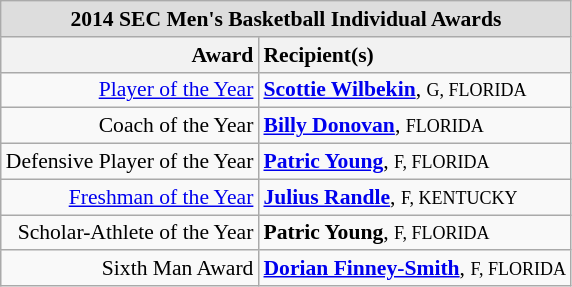<table class="wikitable" style="white-space:nowrap; font-size:90%;">
<tr>
<td colspan="7" style="text-align:center; background:#ddd;"><strong>2014 SEC Men's Basketball Individual Awards</strong></td>
</tr>
<tr>
<th style="text-align:right;">Award</th>
<th style="text-align:left;">Recipient(s)</th>
</tr>
<tr>
<td style="text-align:right;"><a href='#'>Player of the Year</a></td>
<td style="text-align:left;"><strong><a href='#'>Scottie Wilbekin</a></strong>, <small>G, FLORIDA</small><br></td>
</tr>
<tr>
<td style="text-align:right;">Coach of the Year</td>
<td style="text-align:left;"><strong><a href='#'>Billy Donovan</a></strong>, <small>FLORIDA</small><br></td>
</tr>
<tr>
<td style="text-align:right;">Defensive Player of the Year</td>
<td style="text-align:left;"><strong><a href='#'>Patric Young</a></strong>, <small>F, FLORIDA</small><br></td>
</tr>
<tr>
<td style="text-align:right;"><a href='#'>Freshman of the Year</a></td>
<td style="text-align:left;"><strong><a href='#'>Julius Randle</a></strong>, <small>F, KENTUCKY</small><br></td>
</tr>
<tr>
<td style="text-align:right;">Scholar-Athlete of the Year</td>
<td style="text-align:left;"><strong>Patric Young</strong>, <small>F, FLORIDA</small><br></td>
</tr>
<tr>
<td style="text-align:right;">Sixth Man Award</td>
<td style="text-align:left;"><strong><a href='#'>Dorian Finney-Smith</a></strong>, <small>F, FLORIDA</small><br></td>
</tr>
</table>
